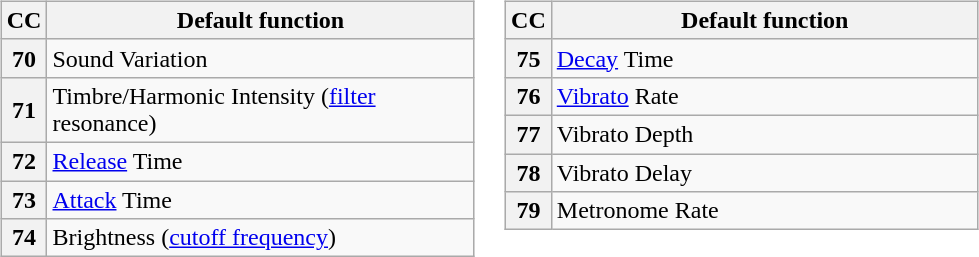<table style="vertical-align: top;">
<tr>
<td><br><table class="wikitable">
<tr>
<th>CC</th>
<th style="width: 208pt;">Default function</th>
</tr>
<tr>
<th>70</th>
<td>Sound Variation</td>
</tr>
<tr>
<th>71</th>
<td>Timbre/Harmonic Intensity (<a href='#'>filter</a> resonance)</td>
</tr>
<tr>
<th>72</th>
<td><a href='#'>Release</a> Time</td>
</tr>
<tr>
<th>73</th>
<td><a href='#'>Attack</a> Time</td>
</tr>
<tr>
<th>74</th>
<td>Brightness (<a href='#'>cutoff frequency</a>)</td>
</tr>
</table>
</td>
<td style="vertical-align: top;"><br><table class="wikitable">
<tr>
<th>CC</th>
<th style="width: 208pt;">Default function</th>
</tr>
<tr>
<th>75</th>
<td><a href='#'>Decay</a> Time</td>
</tr>
<tr>
<th>76</th>
<td><a href='#'>Vibrato</a> Rate</td>
</tr>
<tr>
<th>77</th>
<td>Vibrato Depth</td>
</tr>
<tr>
<th>78</th>
<td>Vibrato Delay</td>
</tr>
<tr>
<th>79</th>
<td>Metronome Rate</td>
</tr>
</table>
</td>
</tr>
</table>
